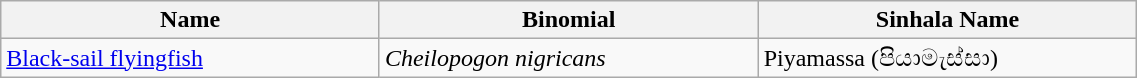<table width=60% class="wikitable">
<tr>
<th width=20%>Name</th>
<th width=20%>Binomial</th>
<th width=20%>Sinhala Name</th>
</tr>
<tr>
<td><a href='#'>Black-sail flyingfish</a><br></td>
<td><em>Cheilopogon nigricans</em></td>
<td>Piyamassa (පියාමැස්සා)</td>
</tr>
</table>
